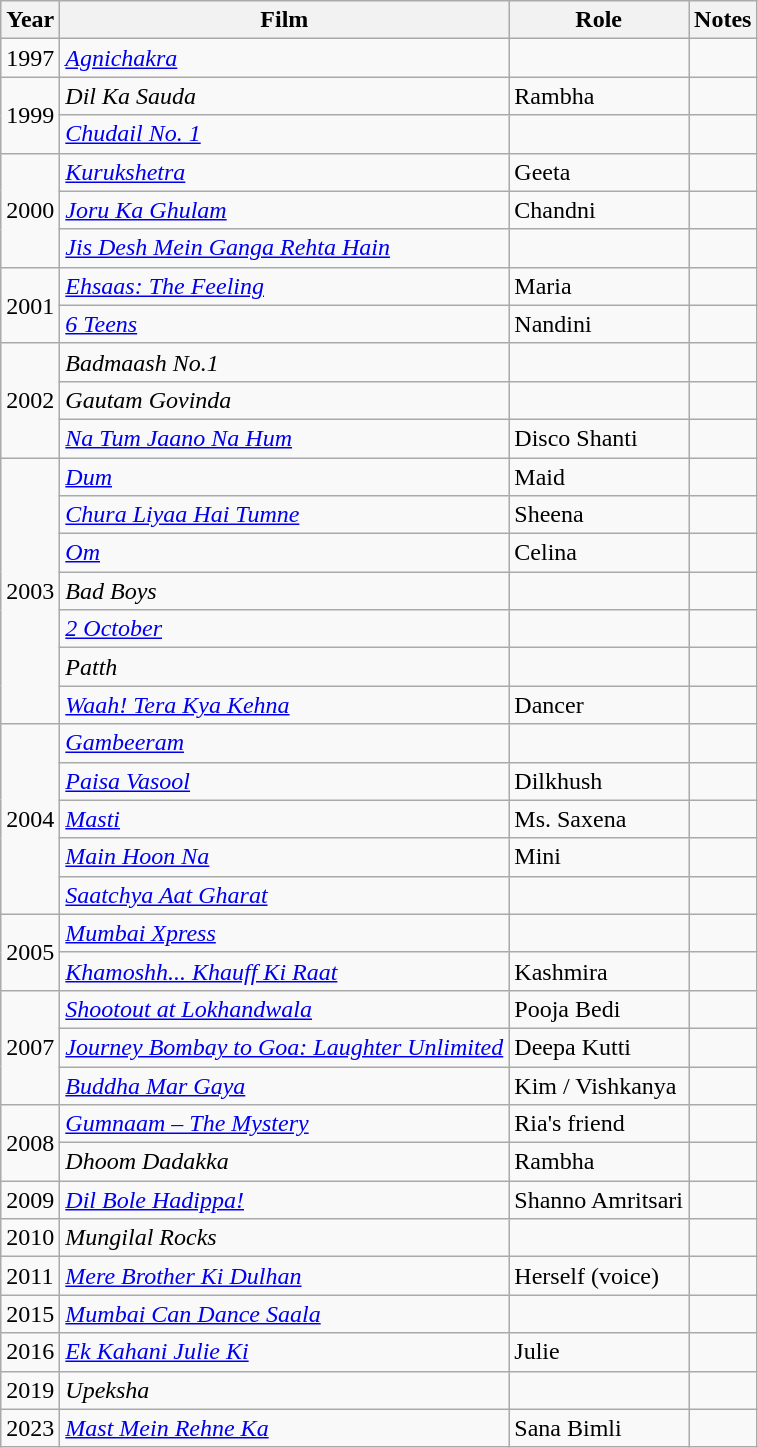<table class="wikitable sortable">
<tr>
<th>Year</th>
<th>Film</th>
<th>Role</th>
<th>Notes</th>
</tr>
<tr>
<td>1997</td>
<td><em><a href='#'>Agnichakra</a></em></td>
<td></td>
<td></td>
</tr>
<tr>
<td rowspan="2">1999</td>
<td><em>Dil Ka Sauda</em></td>
<td>Rambha</td>
<td></td>
</tr>
<tr>
<td><em><a href='#'>Chudail No. 1</a></em></td>
<td></td>
<td></td>
</tr>
<tr>
<td rowspan="3">2000</td>
<td><em><a href='#'>Kurukshetra</a></em></td>
<td>Geeta</td>
<td></td>
</tr>
<tr>
<td><em><a href='#'>Joru Ka Ghulam</a></em></td>
<td>Chandni</td>
<td></td>
</tr>
<tr>
<td><em><a href='#'>Jis Desh Mein Ganga Rehta Hain</a></em></td>
<td></td>
<td></td>
</tr>
<tr>
<td rowspan="2">2001</td>
<td><em><a href='#'>Ehsaas: The Feeling</a></em></td>
<td>Maria</td>
<td></td>
</tr>
<tr>
<td><em><a href='#'>6 Teens</a></em></td>
<td>Nandini</td>
<td></td>
</tr>
<tr>
<td rowspan="3">2002</td>
<td><em>Badmaash No.1</em></td>
<td></td>
<td></td>
</tr>
<tr>
<td><em>Gautam Govinda</em></td>
<td></td>
<td></td>
</tr>
<tr>
<td><em><a href='#'>Na Tum Jaano Na Hum</a></em></td>
<td>Disco Shanti</td>
<td></td>
</tr>
<tr>
<td rowspan="7">2003</td>
<td><em><a href='#'>Dum</a></em></td>
<td>Maid</td>
<td></td>
</tr>
<tr>
<td><em><a href='#'>Chura Liyaa Hai Tumne</a></em></td>
<td>Sheena</td>
<td></td>
</tr>
<tr>
<td><em><a href='#'>Om</a></em></td>
<td>Celina</td>
<td></td>
</tr>
<tr>
<td><em>Bad Boys</em></td>
<td></td>
<td></td>
</tr>
<tr>
<td><em><a href='#'>2 October</a></em></td>
<td></td>
<td></td>
</tr>
<tr>
<td><em>Patth</em></td>
<td></td>
<td></td>
</tr>
<tr>
<td><em><a href='#'>Waah! Tera Kya Kehna</a></em></td>
<td>Dancer</td>
<td></td>
</tr>
<tr>
<td rowspan="5">2004</td>
<td><em><a href='#'>Gambeeram</a></em></td>
<td></td>
<td></td>
</tr>
<tr>
<td><em><a href='#'>Paisa Vasool</a></em></td>
<td>Dilkhush</td>
<td></td>
</tr>
<tr>
<td><em><a href='#'>Masti</a></em></td>
<td>Ms. Saxena</td>
<td></td>
</tr>
<tr>
<td><em><a href='#'>Main Hoon Na</a></em></td>
<td>Mini</td>
<td></td>
</tr>
<tr>
<td><em><a href='#'>Saatchya Aat Gharat</a></em></td>
<td></td>
<td></td>
</tr>
<tr>
<td rowspan="2">2005</td>
<td><em><a href='#'>Mumbai Xpress</a></em></td>
<td></td>
<td></td>
</tr>
<tr>
<td><em><a href='#'>Khamoshh... Khauff Ki Raat</a></em></td>
<td>Kashmira</td>
<td></td>
</tr>
<tr>
<td rowspan="3">2007</td>
<td><em><a href='#'>Shootout at Lokhandwala</a></em></td>
<td>Pooja Bedi</td>
<td></td>
</tr>
<tr>
<td><em><a href='#'>Journey Bombay to Goa: Laughter Unlimited</a></em></td>
<td>Deepa Kutti</td>
<td></td>
</tr>
<tr>
<td><em><a href='#'>Buddha Mar Gaya</a></em></td>
<td>Kim / Vishkanya</td>
<td></td>
</tr>
<tr>
<td rowspan="2">2008</td>
<td><em><a href='#'>Gumnaam – The Mystery</a></em></td>
<td>Ria's friend</td>
<td></td>
</tr>
<tr>
<td><em>Dhoom Dadakka</em></td>
<td>Rambha</td>
<td></td>
</tr>
<tr>
<td>2009</td>
<td><em><a href='#'>Dil Bole Hadippa!</a></em></td>
<td>Shanno Amritsari</td>
<td></td>
</tr>
<tr>
<td>2010</td>
<td><em>Mungilal Rocks</em></td>
<td></td>
<td></td>
</tr>
<tr>
<td>2011</td>
<td><em><a href='#'>Mere Brother Ki Dulhan</a></em></td>
<td>Herself (voice)</td>
<td></td>
</tr>
<tr>
<td>2015</td>
<td><em><a href='#'>Mumbai Can Dance Saala</a></em></td>
<td></td>
<td></td>
</tr>
<tr>
<td>2016</td>
<td><em><a href='#'>Ek Kahani Julie Ki</a></em></td>
<td>Julie</td>
<td></td>
</tr>
<tr>
<td>2019</td>
<td><em>Upeksha</em></td>
<td></td>
<td></td>
</tr>
<tr>
<td>2023</td>
<td><em><a href='#'>Mast Mein Rehne Ka</a></em></td>
<td>Sana Bimli</td>
<td></td>
</tr>
</table>
